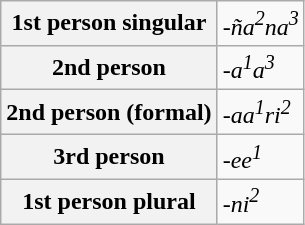<table class="wikitable">
<tr>
<th>1st  person singular</th>
<td><em>-ña<sup>2</sup>na<sup>3</sup></em></td>
</tr>
<tr>
<th>2nd  person</th>
<td><em>-a<sup>1</sup>a<sup>3</sup></em></td>
</tr>
<tr>
<th>2nd  person (formal)</th>
<td><em>-aa<sup>1</sup>ri<sup>2</sup></em></td>
</tr>
<tr>
<th>3rd  person</th>
<td><em>-ee<sup>1</sup></em></td>
</tr>
<tr>
<th>1st  person plural</th>
<td><em>-ni<sup>2</sup></em></td>
</tr>
</table>
